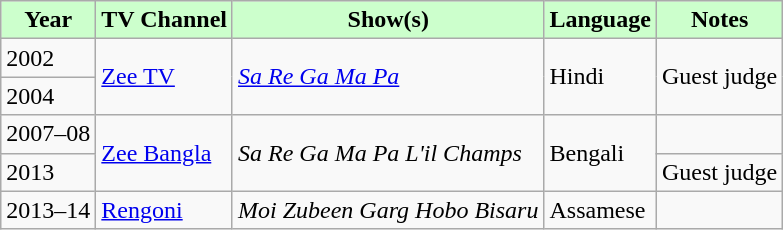<table class="wikitable">
<tr style="background:#cfc; text-align:center;">
<td><strong>Year</strong></td>
<td><strong>TV Channel</strong></td>
<td><strong>Show(s)</strong></td>
<td><strong>Language</strong></td>
<td><strong>Notes</strong></td>
</tr>
<tr>
<td>2002</td>
<td rowspan="2"><a href='#'>Zee TV</a></td>
<td rowspan="2"><em><a href='#'>Sa Re Ga Ma Pa</a></em></td>
<td rowspan="2">Hindi</td>
<td rowspan="2">Guest judge</td>
</tr>
<tr>
<td>2004</td>
</tr>
<tr>
<td>2007–08</td>
<td rowspan="2"><a href='#'>Zee Bangla</a></td>
<td rowspan="2"><em>Sa Re Ga Ma Pa L'il Champs</em></td>
<td rowspan="2">Bengali</td>
<td></td>
</tr>
<tr>
<td>2013</td>
<td>Guest judge</td>
</tr>
<tr>
<td>2013–14</td>
<td><a href='#'>Rengoni</a></td>
<td><em>Moi Zubeen Garg Hobo Bisaru</em></td>
<td>Assamese</td>
<td></td>
</tr>
</table>
